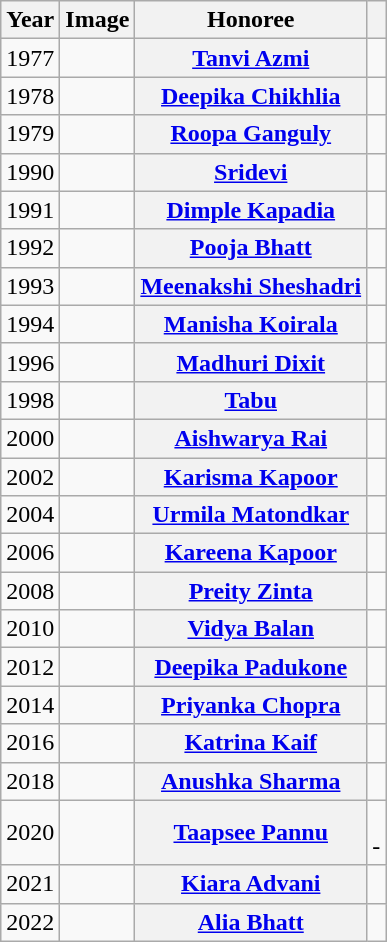<table class="wikitable">
<tr>
<th scope="col">Year</th>
<th scope="col">Image</th>
<th scope="col">Honoree</th>
<th scope="col"></th>
</tr>
<tr>
<td>1977</td>
<td></td>
<th scope="row"><a href='#'>Tanvi Azmi</a></th>
<td></td>
</tr>
<tr>
<td>1978</td>
<td></td>
<th scope="row"><a href='#'>Deepika Chikhlia</a></th>
<td></td>
</tr>
<tr>
<td>1979</td>
<td></td>
<th scope="row"><a href='#'>Roopa Ganguly</a></th>
<td></td>
</tr>
<tr>
<td>1990</td>
<td></td>
<th scope="row"><a href='#'>Sridevi</a></th>
<td></td>
</tr>
<tr>
<td>1991</td>
<td></td>
<th scope="row"><a href='#'>Dimple Kapadia</a></th>
<td></td>
</tr>
<tr>
<td>1992</td>
<td></td>
<th scope="row"><a href='#'>Pooja Bhatt</a></th>
<td></td>
</tr>
<tr>
<td>1993</td>
<td></td>
<th scope="row"><a href='#'>Meenakshi Sheshadri</a></th>
<td></td>
</tr>
<tr>
<td>1994</td>
<td></td>
<th scope="row"><a href='#'>Manisha Koirala</a></th>
<td></td>
</tr>
<tr>
<td>1996</td>
<td></td>
<th scope="row"><a href='#'>Madhuri Dixit</a></th>
<td></td>
</tr>
<tr>
<td>1998</td>
<td></td>
<th scope="row"><a href='#'>Tabu</a></th>
<td></td>
</tr>
<tr>
<td>2000</td>
<td></td>
<th scope="row"><a href='#'>Aishwarya Rai</a></th>
<td></td>
</tr>
<tr>
<td>2002</td>
<td></td>
<th scope="row"><a href='#'>Karisma Kapoor</a></th>
<td></td>
</tr>
<tr>
<td>2004</td>
<td></td>
<th scope="row"><a href='#'>Urmila Matondkar</a></th>
<td></td>
</tr>
<tr>
<td>2006</td>
<td></td>
<th scope="row"><a href='#'>Kareena Kapoor</a></th>
<td></td>
</tr>
<tr>
<td>2008</td>
<td></td>
<th scope="row"><a href='#'>Preity Zinta</a></th>
<td></td>
</tr>
<tr>
<td>2010</td>
<td></td>
<th scope="row"><a href='#'>Vidya Balan</a></th>
<td></td>
</tr>
<tr>
<td>2012</td>
<td></td>
<th scope="row"><a href='#'>Deepika Padukone</a></th>
<td></td>
</tr>
<tr>
<td>2014</td>
<td></td>
<th scope="row"><a href='#'>Priyanka Chopra</a></th>
<td></td>
</tr>
<tr>
<td>2016</td>
<td></td>
<th scope="row"><a href='#'>Katrina Kaif</a></th>
<td></td>
</tr>
<tr>
<td>2018</td>
<td></td>
<th scope="row"><a href='#'>Anushka Sharma</a></th>
<td></td>
</tr>
<tr>
<td>2020</td>
<td></td>
<th scope="row"><a href='#'>Taapsee Pannu</a></th>
<td><br>-</td>
</tr>
<tr>
<td>2021</td>
<td></td>
<th scope="row"><a href='#'>Kiara Advani</a></th>
<td></td>
</tr>
<tr>
<td>2022</td>
<td></td>
<th scope="row"><a href='#'>Alia Bhatt</a></th>
<td></td>
</tr>
</table>
